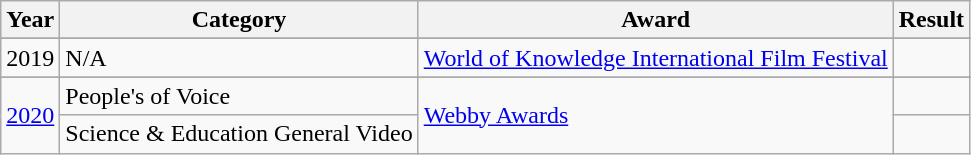<table class="wikitable">
<tr>
<th>Year</th>
<th>Category</th>
<th>Award</th>
<th>Result</th>
</tr>
<tr>
</tr>
<tr>
<td>2019</td>
<td>N/A</td>
<td><a href='#'>World of Knowledge International Film Festival</a></td>
<td></td>
</tr>
<tr>
</tr>
<tr>
<td rowspan="2"><a href='#'>2020</a></td>
<td>People's of Voice</td>
<td rowspan="2"><a href='#'>Webby Awards</a></td>
<td></td>
</tr>
<tr>
<td>Science & Education General Video</td>
<td></td>
</tr>
</table>
